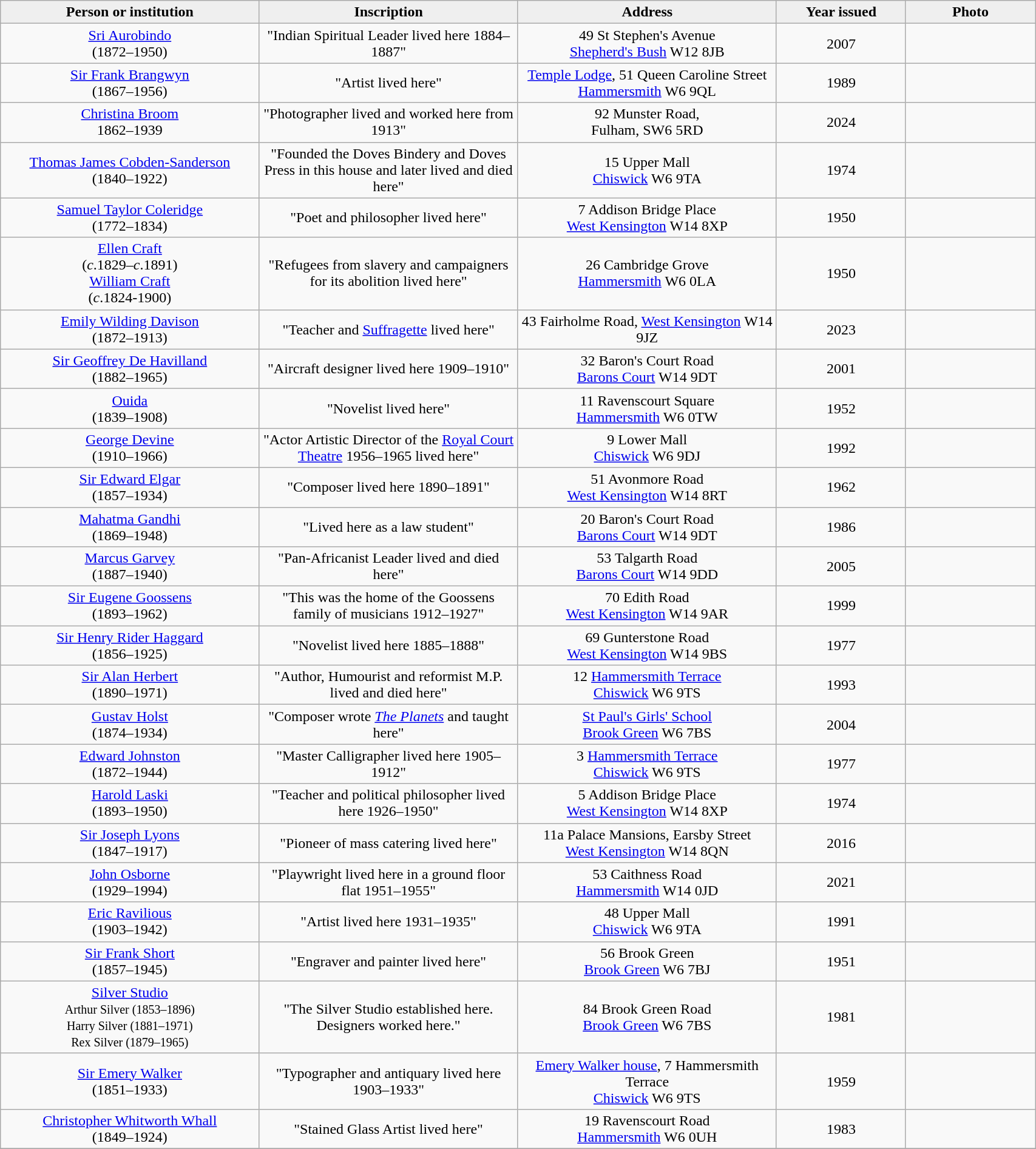<table class="wikitable"  style="width:90%; text-align:center;">
<tr>
<th style="width:20%; background:#efefef;">Person or institution</th>
<th style="width:20%; background:#efefef;">Inscription</th>
<th style="width:20%; background:#efefef;">Address</th>
<th style="width:10%; background:#efefef;">Year issued</th>
<th style="width:10%; background:#efefef;">Photo</th>
</tr>
<tr>
<td><a href='#'>Sri Aurobindo</a><br>(1872–1950)</td>
<td>"Indian Spiritual Leader lived here 1884–1887"</td>
<td>49 St Stephen's Avenue<br><a href='#'>Shepherd's Bush</a> W12 8JB</td>
<td>2007</td>
<td></td>
</tr>
<tr>
<td><a href='#'>Sir Frank Brangwyn</a><br>(1867–1956)</td>
<td>"Artist lived here"</td>
<td><a href='#'>Temple Lodge</a>, 51 Queen Caroline Street<br><a href='#'>Hammersmith</a> W6 9QL</td>
<td>1989</td>
<td></td>
</tr>
<tr>
<td><a href='#'>Christina Broom</a><br>1862–1939</td>
<td>"Photographer lived and worked here from 1913"</td>
<td>92 Munster Road,<br>Fulham, SW6 5RD</td>
<td>2024</td>
<td></td>
</tr>
<tr>
<td><a href='#'>Thomas James Cobden-Sanderson</a><br>(1840–1922)</td>
<td>"Founded the Doves Bindery and Doves Press in this house and later lived and died here"</td>
<td>15 Upper Mall<br><a href='#'>Chiswick</a> W6 9TA</td>
<td>1974</td>
<td></td>
</tr>
<tr>
<td><a href='#'>Samuel Taylor Coleridge</a><br>(1772–1834)</td>
<td>"Poet and philosopher lived here"</td>
<td>7 Addison Bridge Place<br><a href='#'>West Kensington</a> W14 8XP</td>
<td>1950</td>
<td></td>
</tr>
<tr>
<td><a href='#'>Ellen Craft</a><br>(<em>c</em>.1829–<em>c</em>.1891)<br><a href='#'>William Craft</a><br>(<em>c</em>.1824-1900)</td>
<td>"Refugees from slavery and campaigners for its abolition lived here"</td>
<td>26 Cambridge Grove<br><a href='#'>Hammersmith</a>  W6 0LA</td>
<td>1950</td>
<td></td>
</tr>
<tr>
<td><a href='#'>Emily Wilding Davison</a><br>(1872–1913)</td>
<td>"Teacher and <a href='#'>Suffragette</a> lived here"</td>
<td>43 Fairholme Road, <a href='#'>West Kensington</a> W14 9JZ</td>
<td>2023</td>
<td></td>
</tr>
<tr>
<td><a href='#'>Sir Geoffrey De Havilland</a><br>(1882–1965)</td>
<td>"Aircraft designer lived here 1909–1910"</td>
<td>32 Baron's Court Road<br><a href='#'>Barons Court</a> W14 9DT</td>
<td>2001</td>
<td></td>
</tr>
<tr>
<td><a href='#'>Ouida</a><br>(1839–1908)</td>
<td>"Novelist lived here"</td>
<td>11 Ravenscourt Square<br><a href='#'>Hammersmith</a> W6 0TW</td>
<td>1952</td>
<td></td>
</tr>
<tr>
<td><a href='#'>George Devine</a><br>(1910–1966)</td>
<td>"Actor Artistic Director of the <a href='#'>Royal Court Theatre</a> 1956–1965 lived here"</td>
<td>9 Lower Mall<br><a href='#'>Chiswick</a> W6 9DJ</td>
<td>1992</td>
<td></td>
</tr>
<tr>
<td><a href='#'>Sir Edward Elgar</a><br>(1857–1934)</td>
<td>"Composer lived here 1890–1891"</td>
<td>51 Avonmore Road<br><a href='#'>West Kensington</a> W14 8RT</td>
<td>1962</td>
<td></td>
</tr>
<tr>
<td><a href='#'>Mahatma Gandhi</a><br>(1869–1948)</td>
<td>"Lived here as a law student"</td>
<td>20 Baron's Court Road<br><a href='#'>Barons Court</a> W14 9DT</td>
<td>1986</td>
<td></td>
</tr>
<tr>
<td><a href='#'>Marcus Garvey</a><br>(1887–1940)</td>
<td>"Pan-Africanist Leader lived and died here"</td>
<td>53 Talgarth Road<br><a href='#'>Barons Court</a> W14 9DD</td>
<td>2005</td>
<td></td>
</tr>
<tr>
<td><a href='#'>Sir Eugene Goossens</a><br>(1893–1962)</td>
<td>"This was the home of the Goossens family of musicians 1912–1927"</td>
<td>70 Edith Road<br><a href='#'>West Kensington</a> W14 9AR</td>
<td>1999</td>
<td></td>
</tr>
<tr>
<td><a href='#'>Sir Henry Rider Haggard</a><br>(1856–1925)</td>
<td>"Novelist lived here 1885–1888"</td>
<td>69 Gunterstone Road<br><a href='#'>West Kensington</a> W14 9BS</td>
<td>1977</td>
<td></td>
</tr>
<tr>
<td><a href='#'>Sir Alan Herbert</a><br>(1890–1971)</td>
<td>"Author, Humourist and reformist M.P. lived and died here"</td>
<td>12 <a href='#'>Hammersmith Terrace</a><br><a href='#'>Chiswick</a> W6 9TS</td>
<td>1993</td>
<td></td>
</tr>
<tr>
<td><a href='#'>Gustav Holst</a><br>(1874–1934)</td>
<td>"Composer wrote <em><a href='#'>The Planets</a></em> and taught here"</td>
<td><a href='#'>St Paul's Girls' School</a><br><a href='#'>Brook Green</a> W6 7BS</td>
<td>2004</td>
<td></td>
</tr>
<tr>
<td><a href='#'>Edward Johnston</a><br>(1872–1944)</td>
<td>"Master Calligrapher lived here 1905–1912"</td>
<td>3 <a href='#'>Hammersmith Terrace</a><br><a href='#'>Chiswick</a> W6 9TS</td>
<td>1977</td>
<td></td>
</tr>
<tr>
<td><a href='#'>Harold Laski</a><br>(1893–1950)</td>
<td>"Teacher and political philosopher lived here 1926–1950"</td>
<td>5 Addison Bridge Place<br><a href='#'>West Kensington</a> W14 8XP</td>
<td>1974</td>
<td></td>
</tr>
<tr>
<td><a href='#'>Sir Joseph Lyons</a><br>(1847–1917)</td>
<td>"Pioneer of mass catering lived here"</td>
<td>11a Palace Mansions, Earsby Street<br><a href='#'>West Kensington</a> W14 8QN</td>
<td>2016</td>
<td></td>
</tr>
<tr>
<td><a href='#'>John Osborne</a><br>(1929–1994)</td>
<td>"Playwright lived here in a ground floor flat 1951–1955"</td>
<td>53 Caithness Road<br><a href='#'>Hammersmith</a> W14 0JD</td>
<td>2021</td>
<td></td>
</tr>
<tr>
<td><a href='#'>Eric Ravilious</a><br>(1903–1942)</td>
<td>"Artist lived here 1931–1935"</td>
<td>48 Upper Mall<br><a href='#'>Chiswick</a> W6 9TA</td>
<td>1991</td>
<td></td>
</tr>
<tr>
<td><a href='#'>Sir Frank Short</a><br>(1857–1945)</td>
<td>"Engraver and painter lived here"</td>
<td>56 Brook Green<br><a href='#'>Brook Green</a> W6 7BJ</td>
<td>1951</td>
<td></td>
</tr>
<tr>
<td><a href='#'>Silver Studio</a><br><small>Arthur Silver (1853–1896)<br>Harry Silver (1881–1971)<br>Rex Silver (1879–1965)</small></td>
<td>"The Silver Studio established here. Designers worked here."</td>
<td>84 Brook Green Road<br><a href='#'>Brook Green</a> W6 7BS</td>
<td>1981</td>
<td></td>
</tr>
<tr>
<td><a href='#'>Sir Emery Walker</a><br>(1851–1933)</td>
<td>"Typographer and antiquary lived here 1903–1933"</td>
<td><a href='#'>Emery Walker house</a>, 7 Hammersmith Terrace<br><a href='#'>Chiswick</a> W6 9TS</td>
<td>1959</td>
<td></td>
</tr>
<tr>
<td><a href='#'>Christopher Whitworth Whall</a><br>(1849–1924)</td>
<td>"Stained Glass Artist lived here"</td>
<td>19 Ravenscourt Road<br><a href='#'>Hammersmith</a> W6 0UH</td>
<td>1983</td>
<td></td>
</tr>
<tr>
</tr>
</table>
